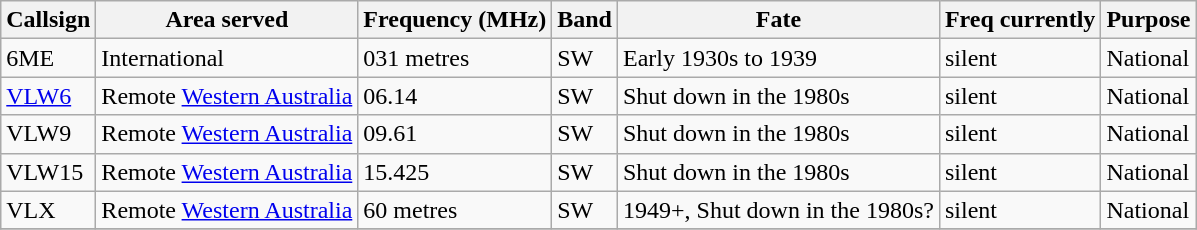<table class="sortable wikitable" style="margin: 1em 1em 1em 0; background: #f9f9f9; border: 1px #aaa solid; border-collapse: collapse">
<tr>
<th>Callsign</th>
<th>Area served</th>
<th>Frequency (MHz)</th>
<th>Band</th>
<th>Fate</th>
<th>Freq currently</th>
<th>Purpose</th>
</tr>
<tr style="vertical-align: top; text-align: left;">
<td>6ME</td>
<td>International</td>
<td><span>0</span>31 metres</td>
<td>SW</td>
<td>Early 1930s to 1939</td>
<td>silent</td>
<td>National</td>
</tr>
<tr style="vertical-align: top; text-align: left;">
<td><a href='#'>VLW6</a></td>
<td>Remote <a href='#'>Western Australia</a></td>
<td><span>0</span>6.14</td>
<td>SW</td>
<td>Shut down in the 1980s</td>
<td>silent</td>
<td>National</td>
</tr>
<tr style="vertical-align: top; text-align: left;">
<td>VLW9</td>
<td>Remote <a href='#'>Western Australia</a></td>
<td><span>0</span>9.61</td>
<td>SW</td>
<td>Shut down in the 1980s</td>
<td>silent</td>
<td>National</td>
</tr>
<tr style="vertical-align: top; text-align: left;">
<td>VLW15</td>
<td>Remote <a href='#'>Western Australia</a></td>
<td>15.425</td>
<td>SW</td>
<td>Shut down in the 1980s</td>
<td>silent</td>
<td>National</td>
</tr>
<tr style="vertical-align: top; text-align: left;">
<td>VLX</td>
<td>Remote <a href='#'>Western Australia</a></td>
<td>60 metres</td>
<td>SW</td>
<td>1949+, Shut down in the 1980s?</td>
<td>silent</td>
<td>National</td>
</tr>
<tr style="vertical-align: top; text-align: left;">
</tr>
</table>
